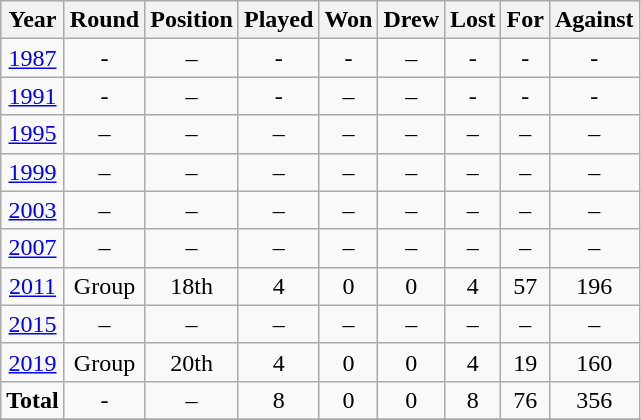<table class="wikitable" style="text-align: center;">
<tr>
<th>Year</th>
<th>Round</th>
<th>Position</th>
<th>Played</th>
<th>Won</th>
<th>Drew</th>
<th>Lost</th>
<th>For</th>
<th>Against</th>
</tr>
<tr>
<td> <a href='#'>1987</a></td>
<td>-</td>
<td>–</td>
<td>-</td>
<td>-</td>
<td>–</td>
<td>-</td>
<td>-</td>
<td>-</td>
</tr>
<tr>
<td> <a href='#'>1991</a></td>
<td>-</td>
<td>–</td>
<td>-</td>
<td>–</td>
<td>–</td>
<td>-</td>
<td>-</td>
<td>-</td>
</tr>
<tr>
<td> <a href='#'>1995</a></td>
<td>–</td>
<td>–</td>
<td>–</td>
<td>–</td>
<td>–</td>
<td>–</td>
<td>–</td>
<td>–</td>
</tr>
<tr>
<td> <a href='#'>1999</a></td>
<td>–</td>
<td>–</td>
<td>–</td>
<td>–</td>
<td>–</td>
<td>–</td>
<td>–</td>
<td>–</td>
</tr>
<tr>
<td> <a href='#'>2003</a></td>
<td>–</td>
<td>–</td>
<td>–</td>
<td>–</td>
<td>–</td>
<td>–</td>
<td>–</td>
<td>–</td>
</tr>
<tr>
<td> <a href='#'>2007</a></td>
<td>–</td>
<td>–</td>
<td>–</td>
<td>–</td>
<td>–</td>
<td>–</td>
<td>–</td>
<td>–</td>
</tr>
<tr>
<td> <a href='#'>2011</a></td>
<td>Group</td>
<td>18th</td>
<td>4</td>
<td>0</td>
<td>0</td>
<td>4</td>
<td>57</td>
<td>196</td>
</tr>
<tr>
<td> <a href='#'>2015</a></td>
<td>–</td>
<td>–</td>
<td>–</td>
<td>–</td>
<td>–</td>
<td>–</td>
<td>–</td>
<td>–</td>
</tr>
<tr>
<td> <a href='#'>2019</a></td>
<td>Group</td>
<td>20th</td>
<td>4</td>
<td>0</td>
<td>0</td>
<td>4</td>
<td>19</td>
<td>160</td>
</tr>
<tr>
<td><strong>Total</strong></td>
<td>-</td>
<td>–</td>
<td>8</td>
<td>0</td>
<td>0</td>
<td>8</td>
<td>76</td>
<td>356</td>
</tr>
<tr>
</tr>
</table>
